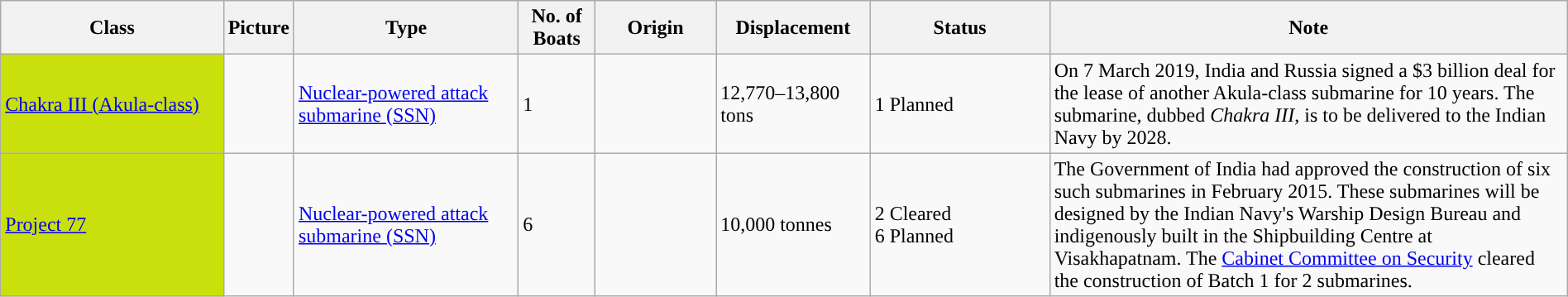<table class="wikitable" style="margin:auto; width:100%;">
<tr>
<th style="text-align:centre; width:15%;">Class</th>
<th style="text-align:centre; width:0%;">Picture</th>
<th style="text-align:centre; width:15%;">Type</th>
<th style="text-align:centre; width:5%;">No. of Boats</th>
<th style="text-align:centre; width:8%;">Origin</th>
<th style="text-align:centre; width:10%;">Displacement</th>
<th style="text-align:centre; width:12%;">Status</th>
<th style="text-align:centre; width:42%;">Note</th>
</tr>
<tr>
<td style="background: #CAE00D"><a href='#'>Chakra III (Akula-class)</a></td>
<td></td>
<td><a href='#'>Nuclear-powered attack submarine (SSN)</a></td>
<td>1</td>
<td></td>
<td>12,770–13,800 tons</td>
<td>1 Planned</td>
<td>On 7 March 2019, India and Russia signed a $3 billion deal for the lease of another Akula-class submarine for 10 years. The submarine, dubbed <em>Chakra III</em>, is to be delivered to the Indian Navy by 2028.</td>
</tr>
<tr>
<td style="background: #CAE00D"><a href='#'>Project 77</a></td>
<td></td>
<td><a href='#'>Nuclear-powered attack submarine (SSN)</a></td>
<td>6</td>
<td></td>
<td>10,000 tonnes</td>
<td>2 Cleared<br>6 Planned</td>
<td>The Government of India had approved the construction of six such submarines in February 2015. These submarines will be designed by the Indian Navy's Warship Design Bureau and indigenously built in the Shipbuilding Centre at Visakhapatnam. The <a href='#'>Cabinet Committee on Security</a> cleared the construction of Batch 1 for 2 submarines.</td>
</tr>
</table>
